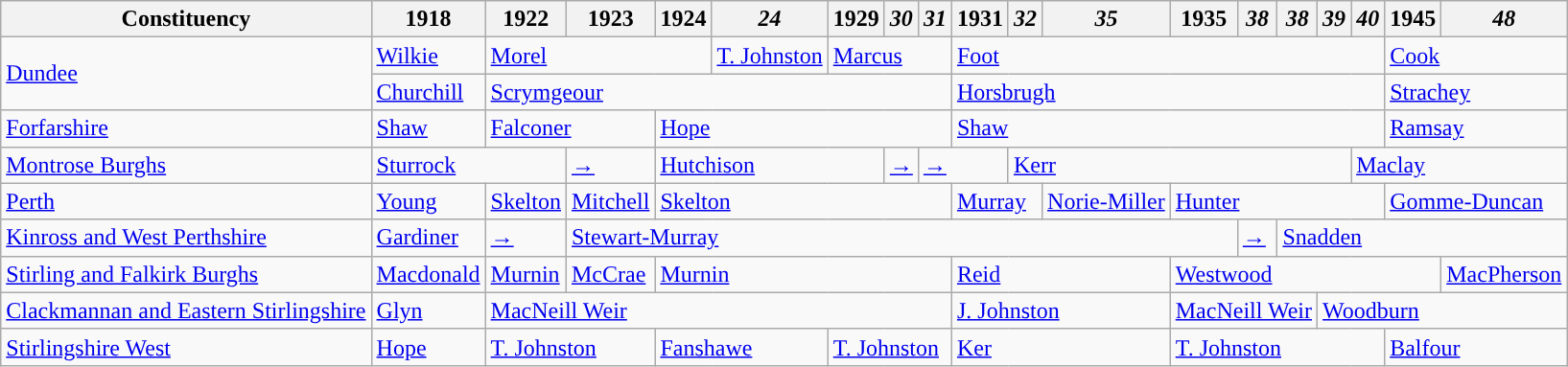<table class="wikitable">
<tr>
<th>Constituency</th>
<th>1918</th>
<th>1922</th>
<th>1923</th>
<th>1924</th>
<th><em>24</em></th>
<th>1929</th>
<th><em>30</em></th>
<th><em>31</em></th>
<th>1931</th>
<th><em>32</em></th>
<th><em>35</em></th>
<th>1935</th>
<th><em>38</em></th>
<th><em>38</em></th>
<th><em>39</em></th>
<th><em>40</em></th>
<th>1945</th>
<th><em>48</em></th>
</tr>
<tr>
<td rowspan="2"><a href='#'>Dundee</a></td>
<td bgcolor=><a href='#'>Wilkie</a></td>
<td colspan="3"><a href='#'>Morel</a></td>
<td><a href='#'>T. Johnston</a></td>
<td colspan="3"><a href='#'>Marcus</a></td>
<td colspan="8"><a href='#'>Foot</a></td>
<td colspan="2"><a href='#'>Cook</a></td>
</tr>
<tr>
<td bgcolor=><a href='#'>Churchill</a></td>
<td colspan="7"><a href='#'>Scrymgeour</a></td>
<td colspan="8"><a href='#'>Horsbrugh</a></td>
<td colspan="2"><a href='#'>Strachey</a></td>
</tr>
<tr>
<td><a href='#'>Forfarshire</a></td>
<td bgcolor=><a href='#'>Shaw</a></td>
<td colspan="2"><a href='#'>Falconer</a></td>
<td colspan="5"><a href='#'>Hope</a></td>
<td colspan="8"><a href='#'>Shaw</a></td>
<td colspan="2"><a href='#'>Ramsay</a></td>
</tr>
<tr>
<td><a href='#'>Montrose Burghs</a></td>
<td colspan="2"><a href='#'>Sturrock</a></td>
<td><a href='#'>→</a></td>
<td colspan="3"><a href='#'>Hutchison</a></td>
<td><a href='#'>→</a></td>
<td colspan="2"><a href='#'>→</a></td>
<td colspan="6"><a href='#'>Kerr</a></td>
<td colspan="3"><a href='#'>Maclay</a></td>
</tr>
<tr>
<td><a href='#'>Perth</a></td>
<td><a href='#'>Young</a></td>
<td><a href='#'>Skelton</a></td>
<td><a href='#'>Mitchell</a></td>
<td colspan="5"><a href='#'>Skelton</a></td>
<td colspan="2"><a href='#'>Murray</a></td>
<td><a href='#'>Norie-Miller</a></td>
<td colspan="5"><a href='#'>Hunter</a></td>
<td colspan="2"><a href='#'>Gomme-Duncan</a></td>
</tr>
<tr>
<td><a href='#'>Kinross and West Perthshire</a></td>
<td bgcolor=><a href='#'>Gardiner</a></td>
<td bgcolor=><a href='#'>→</a></td>
<td colspan="10"><a href='#'>Stewart-Murray</a></td>
<td><a href='#'>→</a></td>
<td colspan="5"><a href='#'>Snadden</a></td>
</tr>
<tr>
<td><a href='#'>Stirling and Falkirk Burghs</a></td>
<td bgcolor=><a href='#'>Macdonald</a></td>
<td bgcolor=><a href='#'>Murnin</a></td>
<td bgcolor=><a href='#'>McCrae</a></td>
<td colspan="5"><a href='#'>Murnin</a></td>
<td colspan="3"><a href='#'>Reid</a></td>
<td colspan="6"><a href='#'>Westwood</a></td>
<td><a href='#'>MacPherson</a></td>
</tr>
<tr>
<td><a href='#'>Clackmannan and Eastern Stirlingshire</a></td>
<td bgcolor=><a href='#'>Glyn</a></td>
<td colspan="7"><a href='#'>MacNeill Weir</a></td>
<td colspan="3"><a href='#'>J. Johnston</a></td>
<td colspan="3"><a href='#'>MacNeill Weir</a></td>
<td colspan="4"><a href='#'>Woodburn</a></td>
</tr>
<tr>
<td><a href='#'>Stirlingshire West</a></td>
<td bgcolor=><a href='#'>Hope</a></td>
<td colspan="2"><a href='#'>T. Johnston</a></td>
<td colspan="2"><a href='#'>Fanshawe</a></td>
<td colspan="3"><a href='#'>T. Johnston</a></td>
<td colspan="3"><a href='#'>Ker</a></td>
<td colspan="5"><a href='#'>T. Johnston</a></td>
<td colspan="2"><a href='#'>Balfour</a></td>
</tr>
</table>
